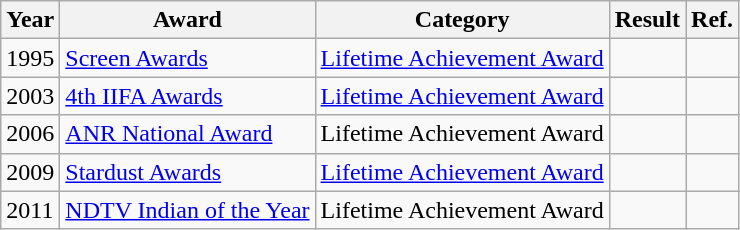<table class="wikitable">
<tr>
<th>Year</th>
<th>Award</th>
<th>Category</th>
<th>Result</th>
<th>Ref.</th>
</tr>
<tr>
<td>1995</td>
<td><a href='#'>Screen Awards</a></td>
<td><a href='#'>Lifetime Achievement Award</a></td>
<td></td>
<td></td>
</tr>
<tr>
<td>2003</td>
<td><a href='#'>4th IIFA Awards</a></td>
<td><a href='#'>Lifetime Achievement Award</a></td>
<td></td>
<td></td>
</tr>
<tr>
<td>2006</td>
<td><a href='#'>ANR National Award</a></td>
<td>Lifetime Achievement Award</td>
<td></td>
<td></td>
</tr>
<tr>
<td>2009</td>
<td><a href='#'>Stardust Awards</a></td>
<td><a href='#'>Lifetime Achievement Award</a></td>
<td></td>
<td></td>
</tr>
<tr>
<td>2011</td>
<td><a href='#'>NDTV Indian of the Year</a></td>
<td>Lifetime Achievement Award</td>
<td></td>
<td></td>
</tr>
</table>
